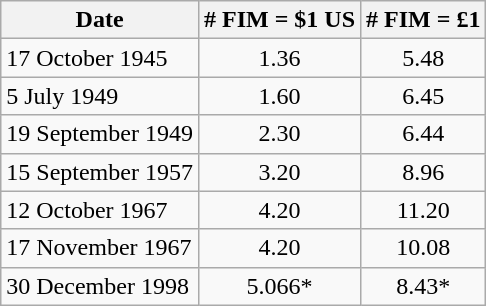<table class="wikitable">
<tr>
<th>Date</th>
<th align=center># FIM = $1 US</th>
<th># FIM = £1</th>
</tr>
<tr>
<td>17 October 1945</td>
<td align=center>1.36</td>
<td align=center>5.48</td>
</tr>
<tr>
<td>5 July 1949</td>
<td align=center>1.60</td>
<td align=center>6.45</td>
</tr>
<tr>
<td>19 September 1949</td>
<td align=center>2.30</td>
<td align=center>6.44</td>
</tr>
<tr>
<td>15 September 1957</td>
<td align=center>3.20</td>
<td align=center>8.96</td>
</tr>
<tr>
<td>12 October 1967</td>
<td align="center">4.20</td>
<td align=center>11.20</td>
</tr>
<tr>
<td>17 November 1967</td>
<td align=center>4.20</td>
<td align=center>10.08</td>
</tr>
<tr>
<td>30 December 1998</td>
<td align=center>5.066*</td>
<td align=center>8.43*</td>
</tr>
</table>
